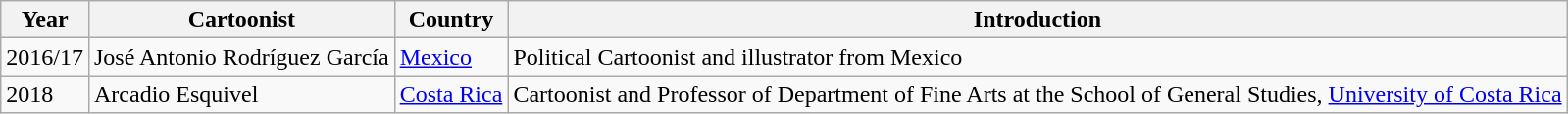<table class="wikitable">
<tr>
<th>Year</th>
<th>Cartoonist</th>
<th>Country</th>
<th>Introduction</th>
</tr>
<tr>
<td>2016/17</td>
<td>José Antonio Rodríguez García</td>
<td><a href='#'>Mexico</a></td>
<td>Political Cartoonist and illustrator from Mexico</td>
</tr>
<tr>
<td>2018</td>
<td>Arcadio Esquivel</td>
<td><a href='#'>Costa Rica</a></td>
<td>Cartoonist and Professor of Department of Fine Arts at the School of General Studies, <a href='#'>University of Costa Rica</a></td>
</tr>
</table>
